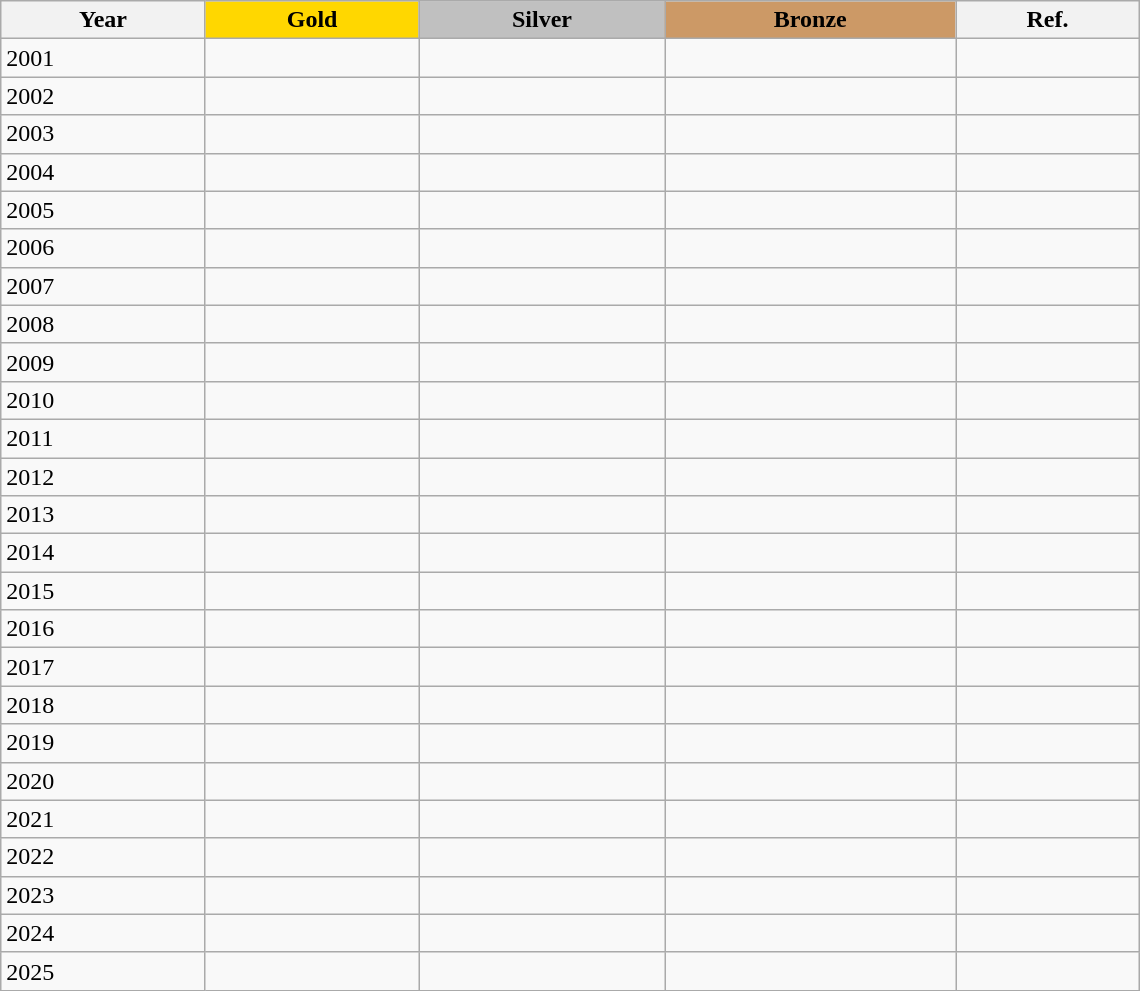<table class="wikitable sortable" style="width: 760px;">
<tr>
<th scope=col>Year</th>
<th scope=col style="background-color:Gold">Gold</th>
<th scope=col style="background-color:Silver">Silver</th>
<th scope=col style="background-color:#cc9966">Bronze</th>
<th class=unsortable>Ref.</th>
</tr>
<tr>
<td>2001</td>
<td></td>
<td></td>
<td></td>
<td></td>
</tr>
<tr>
<td>2002</td>
<td></td>
<td> </td>
<td></td>
<td></td>
</tr>
<tr>
<td>2003</td>
<td></td>
<td></td>
<td></td>
<td></td>
</tr>
<tr>
<td>2004</td>
<td></td>
<td></td>
<td></td>
<td></td>
</tr>
<tr>
<td>2005</td>
<td></td>
<td></td>
<td></td>
<td></td>
</tr>
<tr>
<td>2006</td>
<td></td>
<td></td>
<td></td>
<td></td>
</tr>
<tr>
<td>2007</td>
<td></td>
<td></td>
<td></td>
<td></td>
</tr>
<tr>
<td>2008</td>
<td></td>
<td></td>
<td></td>
<td></td>
</tr>
<tr>
<td>2009</td>
<td></td>
<td></td>
<td></td>
<td></td>
</tr>
<tr>
<td>2010</td>
<td></td>
<td></td>
<td></td>
<td></td>
</tr>
<tr>
<td>2011</td>
<td></td>
<td></td>
<td></td>
<td></td>
</tr>
<tr>
<td>2012</td>
<td></td>
<td></td>
<td></td>
<td></td>
</tr>
<tr>
<td>2013</td>
<td></td>
<td></td>
<td></td>
<td></td>
</tr>
<tr>
<td>2014</td>
<td></td>
<td></td>
<td></td>
<td></td>
</tr>
<tr>
<td>2015</td>
<td></td>
<td></td>
<td></td>
<td></td>
</tr>
<tr>
<td>2016</td>
<td></td>
<td></td>
<td></td>
<td></td>
</tr>
<tr>
<td>2017</td>
<td></td>
<td></td>
<td></td>
<td></td>
</tr>
<tr>
<td>2018</td>
<td></td>
<td></td>
<td></td>
<td></td>
</tr>
<tr>
<td>2019</td>
<td></td>
<td></td>
<td></td>
<td></td>
</tr>
<tr>
<td>2020</td>
<td></td>
<td></td>
<td></td>
<td></td>
</tr>
<tr>
<td>2021</td>
<td></td>
<td></td>
<td></td>
<td></td>
</tr>
<tr>
<td>2022</td>
<td></td>
<td></td>
<td></td>
<td></td>
</tr>
<tr>
<td>2023</td>
<td></td>
<td></td>
<td></td>
<td></td>
</tr>
<tr>
<td>2024</td>
<td></td>
<td></td>
<td></td>
<td></td>
</tr>
<tr>
<td>2025</td>
<td></td>
<td></td>
<td></td>
<td></td>
</tr>
</table>
